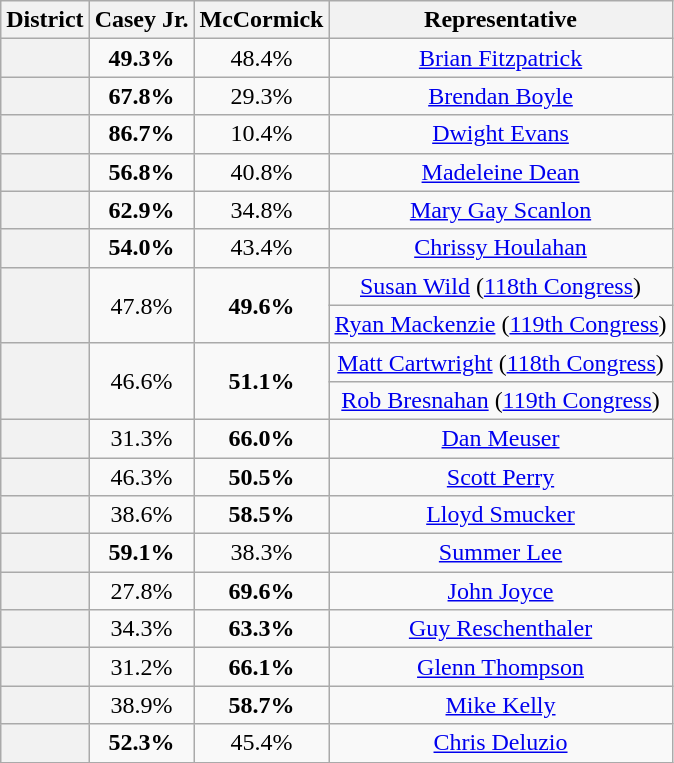<table class="wikitable sortable">
<tr>
<th>District</th>
<th>Casey Jr.</th>
<th>McCormick</th>
<th>Representative</th>
</tr>
<tr align=center>
<th></th>
<td><strong>49.3%</strong></td>
<td>48.4%</td>
<td><a href='#'>Brian Fitzpatrick</a></td>
</tr>
<tr align=center>
<th></th>
<td><strong>67.8%</strong></td>
<td>29.3%</td>
<td><a href='#'>Brendan Boyle</a></td>
</tr>
<tr align=center>
<th></th>
<td><strong>86.7%</strong></td>
<td>10.4%</td>
<td><a href='#'>Dwight Evans</a></td>
</tr>
<tr align=center>
<th></th>
<td><strong>56.8%</strong></td>
<td>40.8%</td>
<td><a href='#'>Madeleine Dean</a></td>
</tr>
<tr align=center>
<th></th>
<td><strong>62.9%</strong></td>
<td>34.8%</td>
<td><a href='#'>Mary Gay Scanlon</a></td>
</tr>
<tr align=center>
<th></th>
<td><strong>54.0%</strong></td>
<td>43.4%</td>
<td><a href='#'>Chrissy Houlahan</a></td>
</tr>
<tr align=center>
<th rowspan=2 ></th>
<td rowspan=2>47.8%</td>
<td rowspan=2><strong>49.6%</strong></td>
<td><a href='#'>Susan Wild</a> (<a href='#'>118th Congress</a>)</td>
</tr>
<tr align=center>
<td><a href='#'>Ryan Mackenzie</a> (<a href='#'>119th Congress</a>)</td>
</tr>
<tr align=center>
<th rowspan=2 ></th>
<td rowspan=2>46.6%</td>
<td rowspan=2><strong>51.1%</strong></td>
<td><a href='#'>Matt Cartwright</a> (<a href='#'>118th Congress</a>)</td>
</tr>
<tr align=center>
<td><a href='#'>Rob Bresnahan</a> (<a href='#'>119th Congress</a>)</td>
</tr>
<tr align=center>
<th></th>
<td>31.3%</td>
<td><strong>66.0%</strong></td>
<td><a href='#'>Dan Meuser</a></td>
</tr>
<tr align=center>
<th></th>
<td>46.3%</td>
<td><strong>50.5%</strong></td>
<td><a href='#'>Scott Perry</a></td>
</tr>
<tr align=center>
<th></th>
<td>38.6%</td>
<td><strong>58.5%</strong></td>
<td><a href='#'>Lloyd Smucker</a></td>
</tr>
<tr align=center>
<th></th>
<td><strong>59.1%</strong></td>
<td>38.3%</td>
<td><a href='#'>Summer Lee</a></td>
</tr>
<tr align=center>
<th></th>
<td>27.8%</td>
<td><strong>69.6%</strong></td>
<td><a href='#'>John Joyce</a></td>
</tr>
<tr align=center>
<th></th>
<td>34.3%</td>
<td><strong>63.3%</strong></td>
<td><a href='#'>Guy Reschenthaler</a></td>
</tr>
<tr align=center>
<th></th>
<td>31.2%</td>
<td><strong>66.1%</strong></td>
<td><a href='#'>Glenn Thompson</a></td>
</tr>
<tr align=center>
<th></th>
<td>38.9%</td>
<td><strong>58.7%</strong></td>
<td><a href='#'>Mike Kelly</a></td>
</tr>
<tr align=center>
<th></th>
<td><strong>52.3%</strong></td>
<td>45.4%</td>
<td><a href='#'>Chris Deluzio</a></td>
</tr>
</table>
